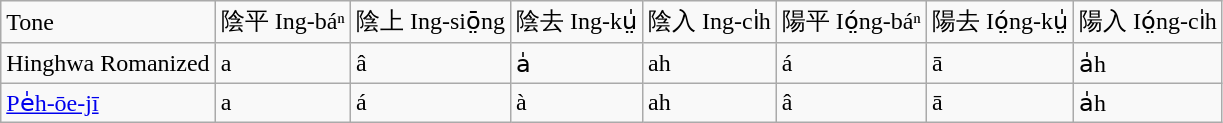<table class="wikitable">
<tr>
<td>Tone</td>
<td>陰平 Ing-báⁿ</td>
<td>陰上 Ing-siō̤ng</td>
<td>陰去 Ing-kṳ̍</td>
<td>陰入 Ing-ci̍h</td>
<td>陽平 Ió̤ng-báⁿ</td>
<td>陽去 Ió̤ng-kṳ̍</td>
<td>陽入 Ió̤ng-ci̍h</td>
</tr>
<tr>
<td>Hinghwa Romanized</td>
<td>a</td>
<td>â</td>
<td>a̍</td>
<td>ah</td>
<td>á</td>
<td>ā</td>
<td>a̍h</td>
</tr>
<tr>
<td><a href='#'>Pe̍h-ōe-jī</a></td>
<td>a</td>
<td>á</td>
<td>à</td>
<td>ah</td>
<td>â</td>
<td>ā</td>
<td>a̍h</td>
</tr>
</table>
